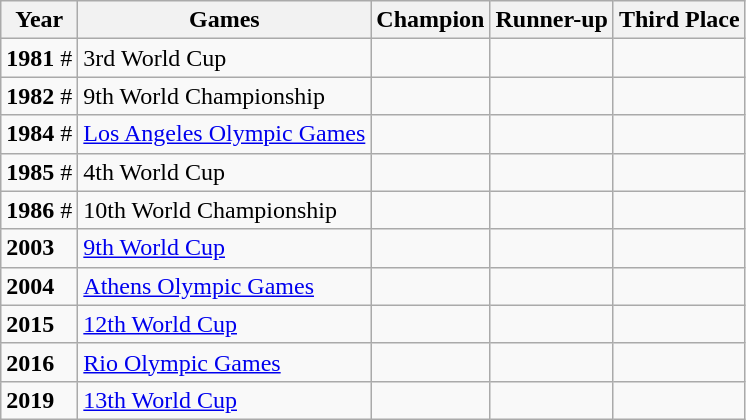<table class="wikitable">
<tr>
<th>Year</th>
<th>Games</th>
<th>Champion</th>
<th>Runner-up</th>
<th>Third Place</th>
</tr>
<tr>
<td><strong>1981</strong> #</td>
<td>3rd World Cup</td>
<td></td>
<td></td>
<td></td>
</tr>
<tr>
<td><strong>1982</strong> #</td>
<td>9th World Championship</td>
<td></td>
<td></td>
<td></td>
</tr>
<tr>
<td><strong>1984</strong> #</td>
<td><a href='#'> Los Angeles  Olympic Games</a></td>
<td></td>
<td></td>
<td></td>
</tr>
<tr>
<td><strong>1985</strong> #</td>
<td>4th World Cup</td>
<td></td>
<td></td>
<td></td>
</tr>
<tr>
<td><strong>1986</strong> #</td>
<td>10th World Championship</td>
<td></td>
<td></td>
<td></td>
</tr>
<tr>
<td><strong>2003</strong></td>
<td><a href='#'> 9th World Cup</a></td>
<td></td>
<td></td>
<td></td>
</tr>
<tr>
<td><strong>2004</strong></td>
<td><a href='#'>Athens Olympic Games</a></td>
<td></td>
<td></td>
<td></td>
</tr>
<tr>
<td><strong>2015</strong></td>
<td><a href='#'>12th World Cup</a></td>
<td></td>
<td></td>
<td></td>
</tr>
<tr>
<td><strong>2016</strong></td>
<td><a href='#'>Rio Olympic Games</a></td>
<td></td>
<td></td>
<td></td>
</tr>
<tr>
<td><strong>2019</strong></td>
<td><a href='#'>13th World Cup</a></td>
<td></td>
<td></td>
<td></td>
</tr>
</table>
